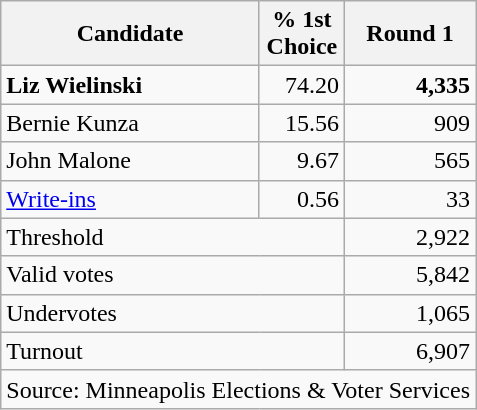<table class="wikitable">
<tr>
<th style="width:165px">Candidate</th>
<th>% 1st<br>Choice</th>
<th style="width:80px">Round 1</th>
</tr>
<tr>
<td><strong>Liz Wielinski</strong></td>
<td align="right">74.20</td>
<td align="right"><strong>4,335</strong></td>
</tr>
<tr>
<td>Bernie Kunza</td>
<td align="right">15.56</td>
<td align="right">909</td>
</tr>
<tr>
<td>John Malone</td>
<td align="right">9.67</td>
<td align="right">565</td>
</tr>
<tr>
<td><a href='#'>Write-ins</a></td>
<td align="right">0.56</td>
<td align="right">33</td>
</tr>
<tr>
<td colspan="2">Threshold</td>
<td align="right">2,922</td>
</tr>
<tr>
<td colspan="2">Valid votes</td>
<td align="right">5,842</td>
</tr>
<tr>
<td colspan="2">Undervotes</td>
<td align="right">1,065</td>
</tr>
<tr>
<td colspan="2">Turnout</td>
<td align="right">6,907</td>
</tr>
<tr>
<td colspan="3">Source: Minneapolis Elections & Voter Services</td>
</tr>
</table>
